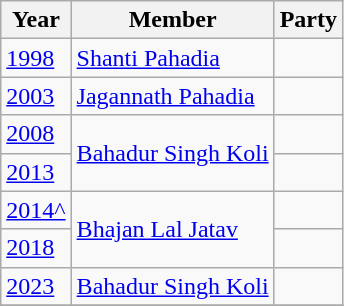<table class="wikitable sortable">
<tr>
<th>Year</th>
<th>Member</th>
<th colspan="3">Party</th>
</tr>
<tr>
<td><a href='#'>1998</a></td>
<td><a href='#'>Shanti Pahadia</a></td>
<td></td>
</tr>
<tr>
<td><a href='#'>2003</a></td>
<td><a href='#'>Jagannath Pahadia</a></td>
</tr>
<tr>
<td><a href='#'>2008</a></td>
<td rowspan=2><a href='#'>Bahadur Singh Koli</a></td>
<td></td>
</tr>
<tr>
<td><a href='#'>2013</a></td>
</tr>
<tr>
<td><a href='#'>2014^</a></td>
<td rowspan=2><a href='#'>Bhajan Lal Jatav</a></td>
<td></td>
</tr>
<tr>
<td><a href='#'>2018</a></td>
</tr>
<tr>
<td><a href='#'>2023</a></td>
<td><a href='#'>Bahadur Singh Koli</a></td>
<td></td>
</tr>
<tr>
</tr>
</table>
